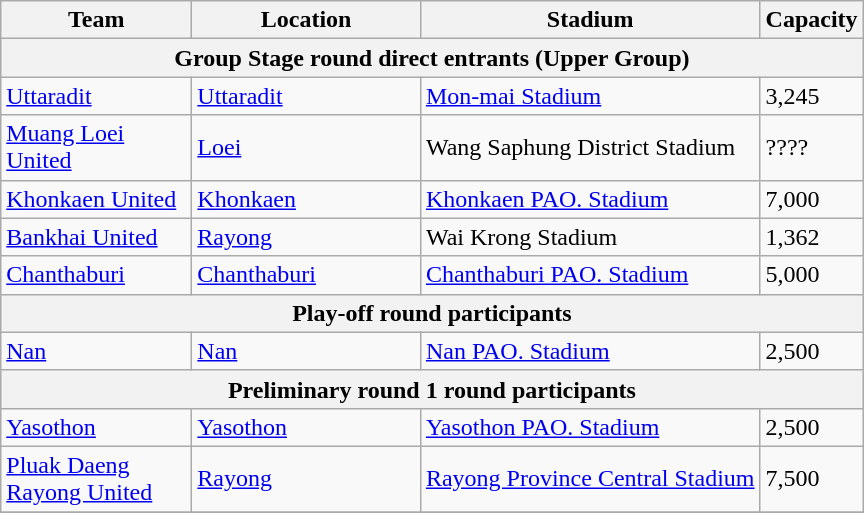<table class="wikitable sortable">
<tr>
<th width="120">Team</th>
<th width="145">Location</th>
<th>Stadium</th>
<th>Capacity</th>
</tr>
<tr>
<th colspan=4>Group Stage round direct entrants (Upper Group)</th>
</tr>
<tr>
<td><a href='#'>Uttaradit</a></td>
<td><a href='#'>Uttaradit</a></td>
<td><a href='#'>Mon-mai Stadium</a></td>
<td>3,245</td>
</tr>
<tr>
<td><a href='#'>Muang Loei United</a></td>
<td><a href='#'>Loei</a></td>
<td>Wang Saphung District Stadium</td>
<td>????</td>
</tr>
<tr>
<td><a href='#'>Khonkaen United</a></td>
<td><a href='#'>Khonkaen</a></td>
<td><a href='#'>Khonkaen PAO. Stadium</a></td>
<td>7,000</td>
</tr>
<tr>
<td><a href='#'>Bankhai United</a></td>
<td><a href='#'>Rayong</a></td>
<td>Wai Krong Stadium</td>
<td>1,362</td>
</tr>
<tr>
<td><a href='#'>Chanthaburi</a></td>
<td><a href='#'>Chanthaburi</a></td>
<td><a href='#'>Chanthaburi PAO. Stadium</a></td>
<td>5,000</td>
</tr>
<tr>
<th colspan=4>Play-off round participants</th>
</tr>
<tr>
<td><a href='#'>Nan</a></td>
<td><a href='#'>Nan</a></td>
<td><a href='#'>Nan PAO. Stadium</a></td>
<td>2,500</td>
</tr>
<tr>
<th colspan=4>Preliminary round 1 round participants</th>
</tr>
<tr>
<td><a href='#'>Yasothon</a></td>
<td><a href='#'>Yasothon</a></td>
<td><a href='#'>Yasothon PAO. Stadium</a></td>
<td>2,500</td>
</tr>
<tr>
<td><a href='#'>Pluak Daeng Rayong United</a></td>
<td><a href='#'>Rayong</a></td>
<td><a href='#'>Rayong Province Central Stadium</a></td>
<td>7,500</td>
</tr>
<tr>
</tr>
</table>
